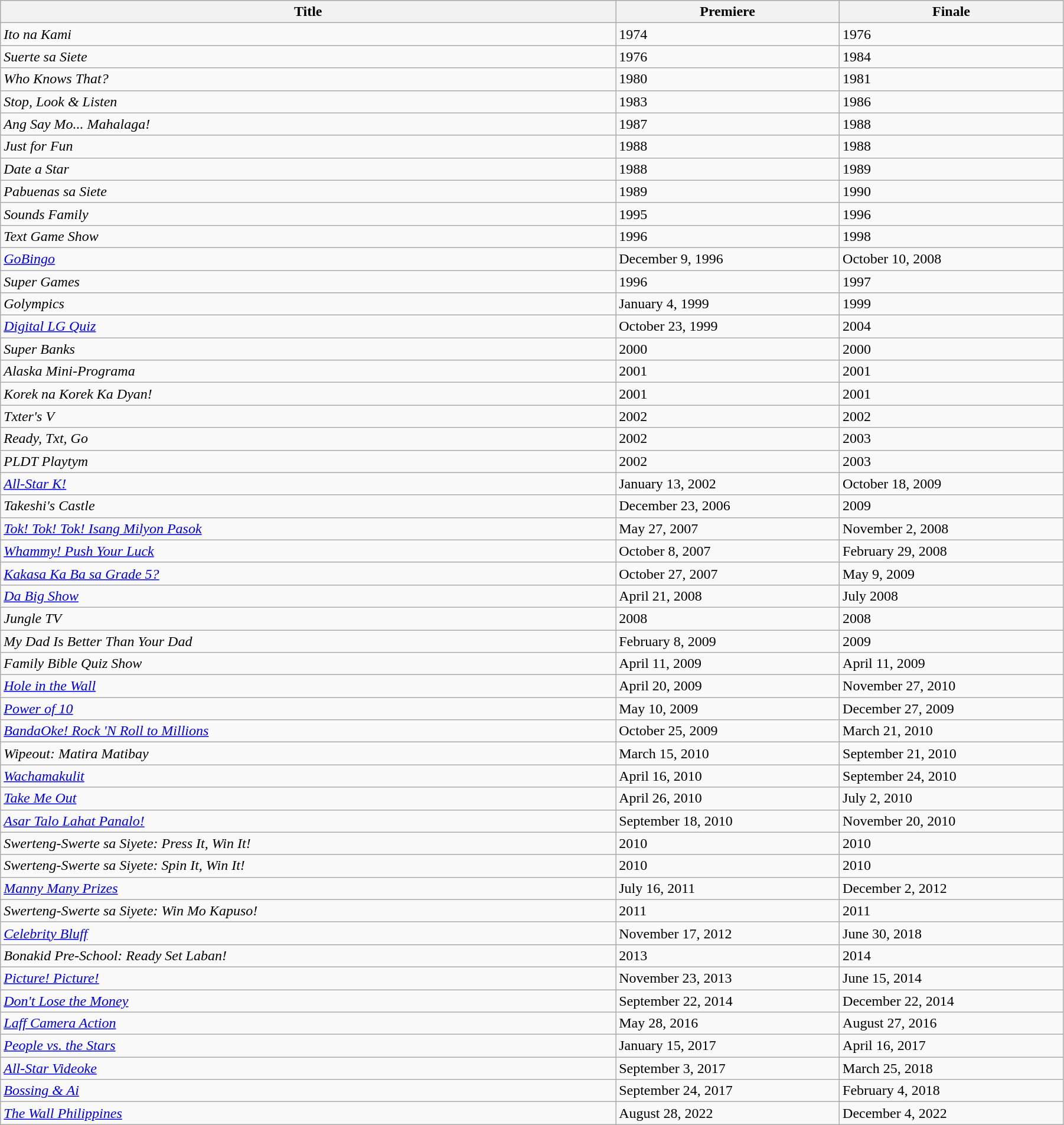<table class="wikitable sortable" width="95%">
<tr>
<th style="width:55%;">Title</th>
<th style="width:20%;">Premiere</th>
<th style="width:20%;">Finale</th>
</tr>
<tr>
<td><em>Ito na Kami</em></td>
<td>1974</td>
<td>1976</td>
</tr>
<tr>
<td><em>Suerte sa Siete</em></td>
<td>1976</td>
<td>1984</td>
</tr>
<tr>
<td><em>Who Knows That?</em></td>
<td>1980</td>
<td>1981</td>
</tr>
<tr>
<td><em>Stop, Look & Listen</em></td>
<td>1983</td>
<td>1986</td>
</tr>
<tr>
<td><em>Ang Say Mo... Mahalaga!</em></td>
<td>1987</td>
<td>1988</td>
</tr>
<tr>
<td><em>Just for Fun</em></td>
<td>1988</td>
<td>1988</td>
</tr>
<tr>
<td><em>Date a Star</em></td>
<td>1988</td>
<td>1989</td>
</tr>
<tr>
<td><em>Pabuenas sa Siete</em></td>
<td>1989</td>
<td>1990</td>
</tr>
<tr>
<td><em>Sounds Family</em></td>
<td>1995</td>
<td>1996</td>
</tr>
<tr>
<td><em>Text Game Show</em></td>
<td>1996</td>
<td>1998</td>
</tr>
<tr>
<td><em><a href='#'>GoBingo</a></em></td>
<td>December 9, 1996</td>
<td>October 10, 2008</td>
</tr>
<tr>
<td><em>Super Games</em></td>
<td>1996</td>
<td>1997</td>
</tr>
<tr>
<td><em>Golympics</em></td>
<td>January 4, 1999</td>
<td>1999</td>
</tr>
<tr>
<td><em><a href='#'>Digital LG Quiz</a></em></td>
<td>October 23, 1999</td>
<td>2004</td>
</tr>
<tr>
<td><em>Super Banks</em></td>
<td>2000</td>
<td>2000</td>
</tr>
<tr>
<td><em>Alaska Mini-Programa</em></td>
<td>2001</td>
<td>2001</td>
</tr>
<tr>
<td><em>Korek na Korek Ka Dyan!</em></td>
<td>2001</td>
<td>2001</td>
</tr>
<tr>
<td><em>Txter's V</em></td>
<td>2002</td>
<td>2002</td>
</tr>
<tr>
<td><em>Ready, Txt, Go</em></td>
<td>2002</td>
<td>2003</td>
</tr>
<tr>
<td><em>PLDT Playtym</em></td>
<td>2002</td>
<td>2003</td>
</tr>
<tr>
<td><em><a href='#'>All-Star K!</a></em></td>
<td>January 13, 2002</td>
<td>October 18, 2009</td>
</tr>
<tr>
<td><em>Takeshi's Castle</em></td>
<td>December 23, 2006</td>
<td>2009</td>
</tr>
<tr>
<td><em><a href='#'>Tok! Tok! Tok! Isang Milyon Pasok</a></em></td>
<td>May 27, 2007</td>
<td>November 2, 2008</td>
</tr>
<tr>
<td><em><a href='#'>Whammy! Push Your Luck</a></em></td>
<td>October 8, 2007</td>
<td>February 29, 2008</td>
</tr>
<tr>
<td><em><a href='#'>Kakasa Ka Ba sa Grade 5?</a></em></td>
<td>October 27, 2007</td>
<td>May 9, 2009</td>
</tr>
<tr>
<td><em><a href='#'>Da Big Show</a></em></td>
<td>April 21, 2008</td>
<td>July 2008</td>
</tr>
<tr>
<td><em>Jungle TV</em></td>
<td>2008</td>
<td>2008</td>
</tr>
<tr>
<td><em>My Dad Is Better Than Your Dad</em></td>
<td>February 8, 2009</td>
<td>2009</td>
</tr>
<tr>
<td><em>Family Bible Quiz Show</em></td>
<td>April 11, 2009</td>
<td>April 11, 2009</td>
</tr>
<tr>
<td><em><a href='#'>Hole in the Wall</a></em></td>
<td>April 20, 2009</td>
<td>November 27, 2010</td>
</tr>
<tr>
<td><em><a href='#'>Power of 10</a></em></td>
<td>May 10, 2009</td>
<td>December 27, 2009</td>
</tr>
<tr>
<td><em><a href='#'>BandaOke! Rock 'N Roll to Millions</a></em></td>
<td>October 25, 2009</td>
<td>March 21, 2010</td>
</tr>
<tr>
<td><em>Wipeout: Matira Matibay</em></td>
<td>March 15, 2010</td>
<td>September 21, 2010</td>
</tr>
<tr>
<td><em><a href='#'>Wachamakulit</a></em></td>
<td>April 16, 2010</td>
<td>September 24, 2010</td>
</tr>
<tr>
<td><em><a href='#'>Take Me Out</a></em></td>
<td>April 26, 2010</td>
<td>July 2, 2010</td>
</tr>
<tr>
<td><em><a href='#'>Asar Talo Lahat Panalo!</a></em></td>
<td>September 18, 2010</td>
<td>November 20, 2010</td>
</tr>
<tr>
<td><em>Swerteng-Swerte sa Siyete: Press It, Win It!</em></td>
<td>2010</td>
<td>2010</td>
</tr>
<tr>
<td><em>Swerteng-Swerte sa Siyete: Spin It, Win It!</em></td>
<td>2010</td>
<td>2010</td>
</tr>
<tr>
<td><em><a href='#'>Manny Many Prizes</a></em></td>
<td>July 16, 2011</td>
<td>December 2, 2012</td>
</tr>
<tr>
<td><em>Swerteng-Swerte sa Siyete: Win Mo Kapuso!</em></td>
<td>2011</td>
<td>2011</td>
</tr>
<tr>
<td><em><a href='#'>Celebrity Bluff</a></em></td>
<td>November 17, 2012</td>
<td>June 30, 2018</td>
</tr>
<tr>
<td><em>Bonakid Pre-School: Ready Set Laban!</em></td>
<td>2013</td>
<td>2014</td>
</tr>
<tr>
<td><em><a href='#'>Picture! Picture!</a></em></td>
<td>November 23, 2013</td>
<td>June 15, 2014</td>
</tr>
<tr>
<td><em><a href='#'>Don't Lose the Money</a></em></td>
<td>September 22, 2014</td>
<td>December 22, 2014</td>
</tr>
<tr>
<td><em><a href='#'>Laff Camera Action</a></em></td>
<td>May 28, 2016</td>
<td>August 27, 2016</td>
</tr>
<tr>
<td><em><a href='#'>People vs. the Stars</a></em></td>
<td>January 15, 2017</td>
<td>April 16, 2017</td>
</tr>
<tr>
<td><em><a href='#'>All-Star Videoke</a></em></td>
<td>September 3, 2017</td>
<td>March 25, 2018</td>
</tr>
<tr>
<td><em><a href='#'>Bossing & Ai</a></em></td>
<td>September 24, 2017</td>
<td>February 4, 2018</td>
</tr>
<tr>
<td><em><a href='#'>The Wall Philippines</a></em></td>
<td>August 28, 2022</td>
<td>December 4, 2022</td>
</tr>
</table>
